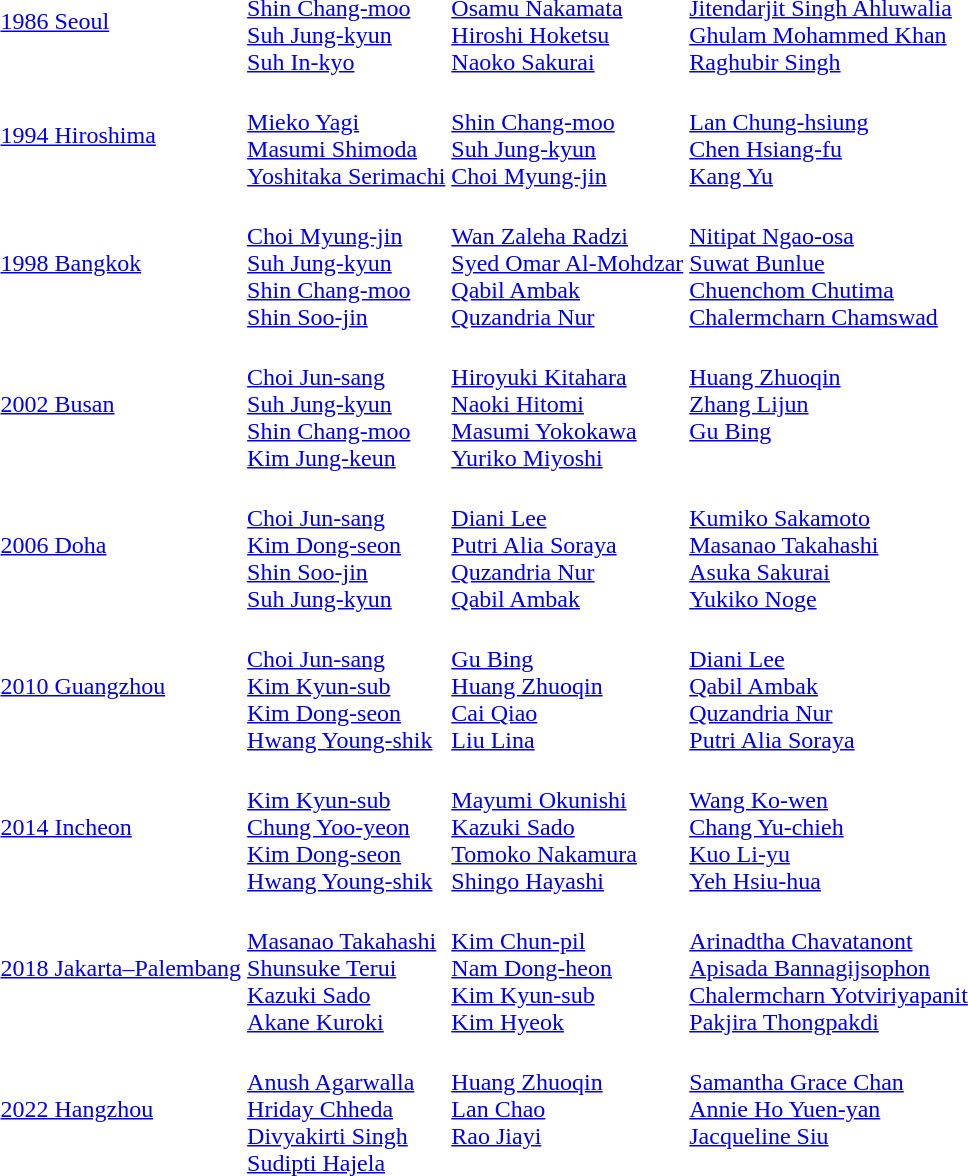<table>
<tr>
<td><a href='#'>1986 Seoul</a></td>
<td><br><a href='#'>Shin Chang-moo</a><br><a href='#'>Suh Jung-kyun</a><br><a href='#'>Suh In-kyo</a></td>
<td><br><a href='#'>Osamu Nakamata</a><br><a href='#'>Hiroshi Hoketsu</a><br><a href='#'>Naoko Sakurai</a></td>
<td><br><a href='#'>Jitendarjit Singh Ahluwalia</a><br><a href='#'>Ghulam Mohammed Khan</a><br><a href='#'>Raghubir Singh</a></td>
</tr>
<tr>
<td><a href='#'>1994 Hiroshima</a></td>
<td><br><a href='#'>Mieko Yagi</a><br><a href='#'>Masumi Shimoda</a><br><a href='#'>Yoshitaka Serimachi</a></td>
<td><br><a href='#'>Shin Chang-moo</a><br><a href='#'>Suh Jung-kyun</a><br><a href='#'>Choi Myung-jin</a></td>
<td><br><a href='#'>Lan Chung-hsiung</a><br><a href='#'>Chen Hsiang-fu</a><br><a href='#'>Kang Yu</a></td>
</tr>
<tr>
<td><a href='#'>1998 Bangkok</a></td>
<td><br><a href='#'>Choi Myung-jin</a><br><a href='#'>Suh Jung-kyun</a><br><a href='#'>Shin Chang-moo</a><br><a href='#'>Shin Soo-jin</a></td>
<td><br><a href='#'>Wan Zaleha Radzi</a><br><a href='#'>Syed Omar Al-Mohdzar</a><br><a href='#'>Qabil Ambak</a><br><a href='#'>Quzandria Nur</a></td>
<td><br><a href='#'>Nitipat Ngao-osa</a><br><a href='#'>Suwat Bunlue</a><br><a href='#'>Chuenchom Chutima</a><br><a href='#'>Chalermcharn Chamswad</a></td>
</tr>
<tr>
<td><a href='#'>2002 Busan</a></td>
<td><br><a href='#'>Choi Jun-sang</a><br><a href='#'>Suh Jung-kyun</a><br><a href='#'>Shin Chang-moo</a><br><a href='#'>Kim Jung-keun</a></td>
<td><br><a href='#'>Hiroyuki Kitahara</a><br><a href='#'>Naoki Hitomi</a><br><a href='#'>Masumi Yokokawa</a><br><a href='#'>Yuriko Miyoshi</a></td>
<td valign="top"><br><a href='#'>Huang Zhuoqin</a><br><a href='#'>Zhang Lijun</a><br><a href='#'>Gu Bing</a></td>
</tr>
<tr>
<td><a href='#'>2006 Doha</a></td>
<td><br><a href='#'>Choi Jun-sang</a><br><a href='#'>Kim Dong-seon</a><br><a href='#'>Shin Soo-jin</a><br><a href='#'>Suh Jung-kyun</a></td>
<td><br><a href='#'>Diani Lee</a><br><a href='#'>Putri Alia Soraya</a><br><a href='#'>Quzandria Nur</a><br><a href='#'>Qabil Ambak</a></td>
<td><br><a href='#'>Kumiko Sakamoto</a><br><a href='#'>Masanao Takahashi</a><br><a href='#'>Asuka Sakurai</a><br><a href='#'>Yukiko Noge</a></td>
</tr>
<tr>
<td><a href='#'>2010 Guangzhou</a></td>
<td><br><a href='#'>Choi Jun-sang</a><br><a href='#'>Kim Kyun-sub</a><br><a href='#'>Kim Dong-seon</a><br><a href='#'>Hwang Young-shik</a></td>
<td><br><a href='#'>Gu Bing</a><br><a href='#'>Huang Zhuoqin</a><br><a href='#'>Cai Qiao</a><br><a href='#'>Liu Lina</a></td>
<td><br><a href='#'>Diani Lee</a><br><a href='#'>Qabil Ambak</a><br><a href='#'>Quzandria Nur</a><br><a href='#'>Putri Alia Soraya</a></td>
</tr>
<tr>
<td><a href='#'>2014 Incheon</a></td>
<td><br><a href='#'>Kim Kyun-sub</a><br><a href='#'>Chung Yoo-yeon</a><br><a href='#'>Kim Dong-seon</a><br><a href='#'>Hwang Young-shik</a></td>
<td><br><a href='#'>Mayumi Okunishi</a><br><a href='#'>Kazuki Sado</a><br><a href='#'>Tomoko Nakamura</a><br><a href='#'>Shingo Hayashi</a></td>
<td><br><a href='#'>Wang Ko-wen</a><br><a href='#'>Chang Yu-chieh</a><br><a href='#'>Kuo Li-yu</a><br><a href='#'>Yeh Hsiu-hua</a></td>
</tr>
<tr>
<td><a href='#'>2018 Jakarta–Palembang</a></td>
<td><br><a href='#'>Masanao Takahashi</a><br><a href='#'>Shunsuke Terui</a><br><a href='#'>Kazuki Sado</a><br><a href='#'>Akane Kuroki</a></td>
<td><br><a href='#'>Kim Chun-pil</a><br><a href='#'>Nam Dong-heon</a><br><a href='#'>Kim Kyun-sub</a><br><a href='#'>Kim Hyeok</a></td>
<td><br><a href='#'>Arinadtha Chavatanont</a><br><a href='#'>Apisada Bannagijsophon</a><br><a href='#'>Chalermcharn Yotviriyapanit</a><br><a href='#'>Pakjira Thongpakdi</a></td>
</tr>
<tr>
<td><a href='#'>2022 Hangzhou</a></td>
<td valign=top><br><a href='#'>Anush Agarwalla</a><br><a href='#'>Hriday Chheda</a><br><a href='#'>Divyakirti Singh</a><br><a href='#'>Sudipti Hajela</a></td>
<td valign=top><br><a href='#'>Huang Zhuoqin</a><br><a href='#'>Lan Chao</a><br><a href='#'>Rao Jiayi</a></td>
<td valign=top><br><a href='#'>Samantha Grace Chan</a><br><a href='#'>Annie Ho Yuen-yan</a><br><a href='#'>Jacqueline Siu</a></td>
</tr>
</table>
